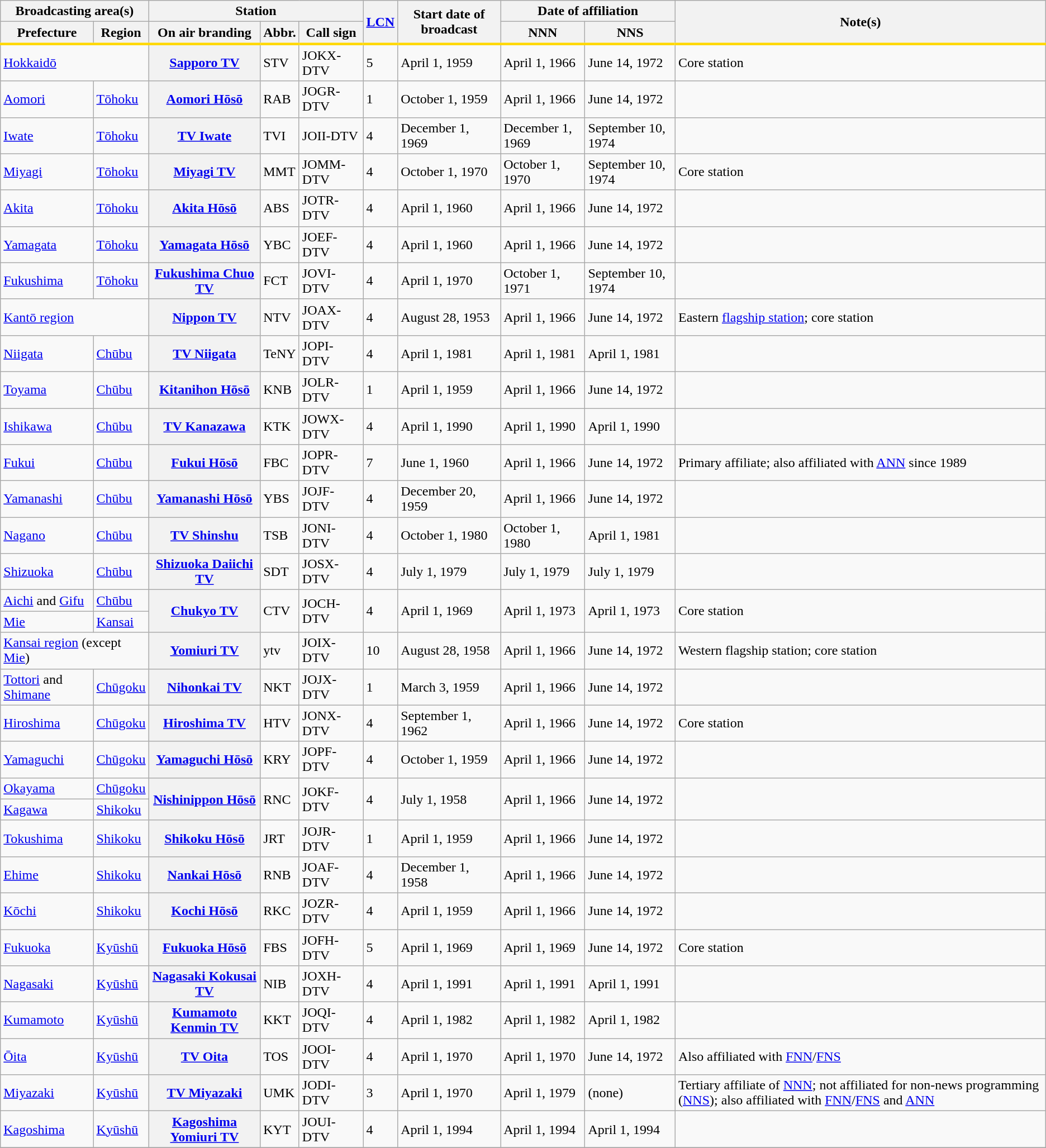<table class="wikitable sortable">
<tr>
<th colspan="2">Broadcasting area(s)</th>
<th colspan="3">Station</th>
<th rowspan="2" style="border-bottom:3px solid #FFD800;"><a href='#'>LCN</a></th>
<th rowspan="2" style="border-bottom:3px solid #FFD800;">Start date of broadcast</th>
<th colspan="2">Date of affiliation</th>
<th rowspan="2" style="border-bottom:3px solid #FFD800;">Note(s)</th>
</tr>
<tr>
<th style="border-bottom:3px solid #FFD800;">Prefecture</th>
<th style="border-bottom:3px solid #FFD800;">Region</th>
<th style="border-bottom:3px solid #FFD800;">On air branding</th>
<th style="border-bottom:3px solid #FFD800;">Abbr.</th>
<th style="border-bottom:3px solid #FFD800;">Call sign</th>
<th style="border-bottom:3px solid #FFD800;">NNN</th>
<th style="border-bottom:3px solid #FFD800;">NNS</th>
</tr>
<tr>
<td colspan="2"><a href='#'>Hokkaidō</a></td>
<th><a href='#'>Sapporo TV</a></th>
<td>STV</td>
<td>JOKX-DTV</td>
<td>5</td>
<td>April 1, 1959</td>
<td>April 1, 1966</td>
<td>June 14, 1972</td>
<td>Core station</td>
</tr>
<tr>
<td><a href='#'>Aomori</a></td>
<td><a href='#'>Tōhoku</a></td>
<th><a href='#'>Aomori Hōsō</a></th>
<td>RAB</td>
<td>JOGR-DTV</td>
<td>1</td>
<td>October 1, 1959</td>
<td>April 1, 1966</td>
<td>June 14, 1972</td>
<td></td>
</tr>
<tr>
<td><a href='#'>Iwate</a></td>
<td><a href='#'>Tōhoku</a></td>
<th><a href='#'>TV Iwate</a></th>
<td>TVI</td>
<td>JOII-DTV</td>
<td>4</td>
<td>December 1, 1969</td>
<td>December 1, 1969</td>
<td>September 10, 1974</td>
<td></td>
</tr>
<tr>
<td><a href='#'>Miyagi</a></td>
<td><a href='#'>Tōhoku</a></td>
<th><a href='#'>Miyagi TV</a></th>
<td>MMT</td>
<td>JOMM-DTV</td>
<td>4</td>
<td>October 1, 1970</td>
<td>October 1, 1970</td>
<td>September 10, 1974</td>
<td>Core station</td>
</tr>
<tr>
<td><a href='#'>Akita</a></td>
<td><a href='#'>Tōhoku</a></td>
<th><a href='#'>Akita Hōsō</a></th>
<td>ABS</td>
<td>JOTR-DTV</td>
<td>4</td>
<td>April 1, 1960</td>
<td>April 1, 1966</td>
<td>June 14, 1972</td>
<td></td>
</tr>
<tr>
<td><a href='#'>Yamagata</a></td>
<td><a href='#'>Tōhoku</a></td>
<th><a href='#'>Yamagata Hōsō</a></th>
<td>YBC</td>
<td>JOEF-DTV</td>
<td>4</td>
<td>April 1, 1960</td>
<td>April 1, 1966</td>
<td>June 14, 1972</td>
<td></td>
</tr>
<tr>
<td><a href='#'>Fukushima</a></td>
<td><a href='#'>Tōhoku</a></td>
<th><a href='#'>Fukushima Chuo TV</a></th>
<td>FCT</td>
<td>JOVI-DTV</td>
<td>4</td>
<td>April 1, 1970</td>
<td>October 1, 1971</td>
<td>September 10, 1974</td>
<td></td>
</tr>
<tr>
<td colspan="2"><a href='#'>Kantō region</a></td>
<th><a href='#'>Nippon TV</a></th>
<td>NTV</td>
<td>JOAX-DTV</td>
<td>4</td>
<td>August 28, 1953</td>
<td>April 1, 1966</td>
<td>June 14, 1972</td>
<td>Eastern <a href='#'>flagship station</a>; core station</td>
</tr>
<tr>
<td><a href='#'>Niigata</a></td>
<td><a href='#'>Chūbu</a></td>
<th><a href='#'>TV Niigata</a></th>
<td>TeNY</td>
<td>JOPI-DTV</td>
<td>4</td>
<td>April 1, 1981</td>
<td>April 1, 1981</td>
<td>April 1, 1981</td>
<td></td>
</tr>
<tr>
<td><a href='#'>Toyama</a></td>
<td><a href='#'>Chūbu</a></td>
<th><a href='#'>Kitanihon Hōsō</a></th>
<td>KNB</td>
<td>JOLR-DTV</td>
<td>1</td>
<td>April 1, 1959</td>
<td>April 1, 1966</td>
<td>June 14, 1972</td>
<td></td>
</tr>
<tr>
<td><a href='#'>Ishikawa</a></td>
<td><a href='#'>Chūbu</a></td>
<th><a href='#'>TV Kanazawa</a></th>
<td>KTK</td>
<td>JOWX-DTV</td>
<td>4</td>
<td>April 1, 1990</td>
<td>April 1, 1990</td>
<td>April 1, 1990</td>
<td></td>
</tr>
<tr>
<td><a href='#'>Fukui</a></td>
<td><a href='#'>Chūbu</a></td>
<th><a href='#'>Fukui Hōsō</a></th>
<td>FBC</td>
<td>JOPR-DTV</td>
<td>7</td>
<td>June 1, 1960</td>
<td>April 1, 1966</td>
<td>June 14, 1972</td>
<td>Primary affiliate; also affiliated with <a href='#'>ANN</a> since 1989</td>
</tr>
<tr>
<td><a href='#'>Yamanashi</a></td>
<td><a href='#'>Chūbu</a></td>
<th><a href='#'>Yamanashi Hōsō</a></th>
<td>YBS</td>
<td>JOJF-DTV</td>
<td>4</td>
<td>December 20, 1959</td>
<td>April 1, 1966</td>
<td>June 14, 1972</td>
<td></td>
</tr>
<tr>
<td><a href='#'>Nagano</a></td>
<td><a href='#'>Chūbu</a></td>
<th><a href='#'>TV Shinshu</a></th>
<td>TSB</td>
<td>JONI-DTV</td>
<td>4</td>
<td>October 1, 1980</td>
<td>October 1, 1980</td>
<td>April 1, 1981</td>
<td></td>
</tr>
<tr>
<td><a href='#'>Shizuoka</a></td>
<td><a href='#'>Chūbu</a></td>
<th><a href='#'>Shizuoka Daiichi TV</a></th>
<td>SDT</td>
<td>JOSX-DTV</td>
<td>4</td>
<td>July 1, 1979</td>
<td>July 1, 1979</td>
<td>July 1, 1979</td>
<td></td>
</tr>
<tr>
<td><a href='#'>Aichi</a> and <a href='#'>Gifu</a></td>
<td><a href='#'>Chūbu</a></td>
<th rowspan="2"><a href='#'>Chukyo TV</a></th>
<td rowspan="2">CTV</td>
<td rowspan="2">JOCH-DTV</td>
<td rowspan="2">4</td>
<td rowspan="2">April 1, 1969</td>
<td rowspan="2">April 1, 1973</td>
<td rowspan="2">April 1, 1973</td>
<td rowspan="2">Core station</td>
</tr>
<tr>
<td><a href='#'>Mie</a></td>
<td><a href='#'>Kansai</a></td>
</tr>
<tr>
<td colspan="2"><a href='#'>Kansai region</a> (except <a href='#'>Mie</a>)</td>
<th><a href='#'>Yomiuri TV</a></th>
<td>ytv</td>
<td>JOIX-DTV</td>
<td>10</td>
<td>August 28, 1958</td>
<td>April 1, 1966</td>
<td>June 14, 1972</td>
<td>Western flagship station; core station</td>
</tr>
<tr>
<td><a href='#'>Tottori</a> and <a href='#'>Shimane</a></td>
<td><a href='#'>Chūgoku</a></td>
<th><a href='#'>Nihonkai TV</a></th>
<td>NKT</td>
<td>JOJX-DTV</td>
<td>1</td>
<td>March 3, 1959</td>
<td>April 1, 1966</td>
<td>June 14, 1972</td>
<td></td>
</tr>
<tr>
<td><a href='#'>Hiroshima</a></td>
<td><a href='#'>Chūgoku</a></td>
<th><a href='#'>Hiroshima TV</a></th>
<td>HTV</td>
<td>JONX-DTV</td>
<td>4</td>
<td>September 1, 1962</td>
<td>April 1, 1966</td>
<td>June 14, 1972</td>
<td>Core station</td>
</tr>
<tr>
<td><a href='#'>Yamaguchi</a></td>
<td><a href='#'>Chūgoku</a></td>
<th><a href='#'>Yamaguchi Hōsō</a></th>
<td>KRY</td>
<td>JOPF-DTV</td>
<td>4</td>
<td>October 1, 1959</td>
<td>April 1, 1966</td>
<td>June 14, 1972</td>
<td></td>
</tr>
<tr>
<td><a href='#'>Okayama</a></td>
<td><a href='#'>Chūgoku</a></td>
<th rowspan="2"><a href='#'>Nishinippon Hōsō</a></th>
<td rowspan="2">RNC</td>
<td rowspan="2">JOKF-DTV</td>
<td rowspan="2">4</td>
<td rowspan="2">July 1, 1958</td>
<td rowspan="2">April 1, 1966</td>
<td rowspan="2">June 14, 1972</td>
<td rowspan="2"></td>
</tr>
<tr>
<td><a href='#'>Kagawa</a></td>
<td><a href='#'>Shikoku</a></td>
</tr>
<tr>
<td><a href='#'>Tokushima</a></td>
<td><a href='#'>Shikoku</a></td>
<th><a href='#'>Shikoku Hōsō</a></th>
<td>JRT</td>
<td>JOJR-DTV</td>
<td>1</td>
<td>April 1, 1959</td>
<td>April 1, 1966</td>
<td>June 14, 1972</td>
<td></td>
</tr>
<tr>
<td><a href='#'>Ehime</a></td>
<td><a href='#'>Shikoku</a></td>
<th><a href='#'>Nankai Hōsō</a></th>
<td>RNB</td>
<td>JOAF-DTV</td>
<td>4</td>
<td>December 1, 1958</td>
<td>April 1, 1966</td>
<td>June 14, 1972</td>
<td></td>
</tr>
<tr>
<td><a href='#'>Kōchi</a></td>
<td><a href='#'>Shikoku</a></td>
<th><a href='#'>Kochi Hōsō</a></th>
<td>RKC</td>
<td>JOZR-DTV</td>
<td>4</td>
<td>April 1, 1959</td>
<td>April 1, 1966</td>
<td>June 14, 1972</td>
<td></td>
</tr>
<tr>
<td><a href='#'>Fukuoka</a></td>
<td><a href='#'>Kyūshū</a></td>
<th><a href='#'>Fukuoka Hōsō</a></th>
<td>FBS</td>
<td>JOFH-DTV</td>
<td>5</td>
<td>April 1, 1969</td>
<td>April 1, 1969</td>
<td>June 14, 1972</td>
<td>Core station</td>
</tr>
<tr>
<td><a href='#'>Nagasaki</a></td>
<td><a href='#'>Kyūshū</a></td>
<th><a href='#'>Nagasaki Kokusai TV</a></th>
<td>NIB</td>
<td>JOXH-DTV</td>
<td>4</td>
<td>April 1, 1991</td>
<td>April 1, 1991</td>
<td>April 1, 1991</td>
<td></td>
</tr>
<tr>
<td><a href='#'>Kumamoto</a></td>
<td><a href='#'>Kyūshū</a></td>
<th><a href='#'>Kumamoto Kenmin TV</a></th>
<td>KKT</td>
<td>JOQI-DTV</td>
<td>4</td>
<td>April 1, 1982</td>
<td>April 1, 1982</td>
<td>April 1, 1982</td>
<td></td>
</tr>
<tr>
<td><a href='#'>Ōita</a></td>
<td><a href='#'>Kyūshū</a></td>
<th><a href='#'>TV Oita</a></th>
<td>TOS</td>
<td>JOOI-DTV</td>
<td>4</td>
<td>April 1, 1970</td>
<td>April 1, 1970</td>
<td>June 14, 1972</td>
<td>Also affiliated with <a href='#'>FNN</a>/<a href='#'>FNS</a></td>
</tr>
<tr>
<td><a href='#'>Miyazaki</a></td>
<td><a href='#'>Kyūshū</a></td>
<th><a href='#'>TV Miyazaki</a></th>
<td>UMK</td>
<td>JODI-DTV</td>
<td>3</td>
<td>April 1, 1970</td>
<td>April 1, 1979</td>
<td>(none)</td>
<td>Tertiary affiliate of <a href='#'>NNN</a>; not affiliated for non-news programming (<a href='#'>NNS</a>); also affiliated with <a href='#'>FNN</a>/<a href='#'>FNS</a> and <a href='#'>ANN</a></td>
</tr>
<tr>
<td><a href='#'>Kagoshima</a></td>
<td><a href='#'>Kyūshū</a></td>
<th><a href='#'>Kagoshima Yomiuri TV</a></th>
<td>KYT</td>
<td>JOUI-DTV</td>
<td>4</td>
<td>April 1, 1994</td>
<td>April 1, 1994</td>
<td>April 1, 1994</td>
<td></td>
</tr>
<tr class=sortbottom>
</tr>
<tr>
</tr>
</table>
